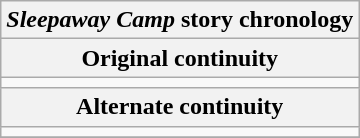<table class="wikitable mw-collapsible floatright">
<tr>
<th scope="colgroup" colspan="2" style=><em>Sleepaway Camp</em> story chronology</th>
</tr>
<tr>
<th scope="col" colspan="4">Original continuity</th>
</tr>
<tr>
<td scope="rowgroup" colspan="4"></td>
</tr>
<tr>
<th scope="col" colspan="2">Alternate continuity</th>
</tr>
<tr>
<td scope="rowgroup" colspan="2"></td>
</tr>
<tr>
</tr>
</table>
